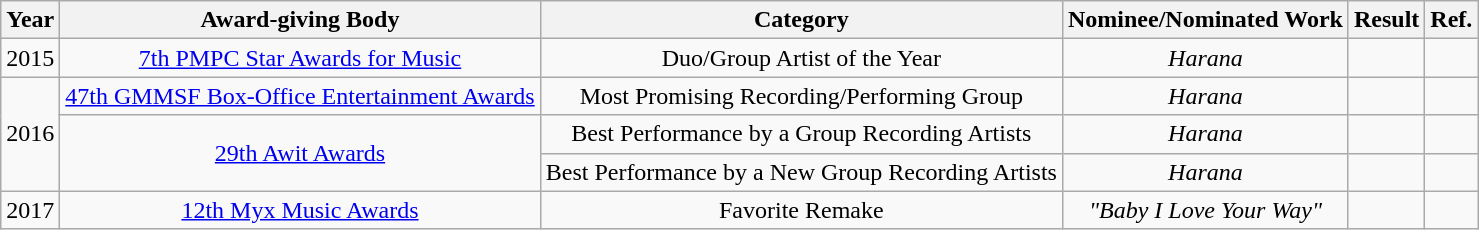<table class="wikitable sortable" style="text-align:center">
<tr>
<th>Year</th>
<th>Award-giving Body</th>
<th>Category</th>
<th>Nominee/Nominated Work</th>
<th>Result</th>
<th>Ref.</th>
</tr>
<tr>
<td>2015</td>
<td><a href='#'>7th PMPC Star Awards for Music</a></td>
<td>Duo/Group Artist of the Year</td>
<td><em>Harana</em></td>
<td></td>
<td></td>
</tr>
<tr>
<td rowspan=3>2016</td>
<td><a href='#'>47th GMMSF Box-Office Entertainment Awards</a></td>
<td>Most Promising Recording/Performing Group</td>
<td><em>Harana</em></td>
<td></td>
<td></td>
</tr>
<tr>
<td rowspan=2><a href='#'>29th Awit Awards</a></td>
<td>Best Performance by a Group Recording Artists</td>
<td><em>Harana</em></td>
<td></td>
<td></td>
</tr>
<tr>
<td>Best Performance by a New Group Recording Artists</td>
<td><em>Harana</em></td>
<td></td>
<td></td>
</tr>
<tr>
<td>2017</td>
<td><a href='#'>12th Myx Music Awards</a></td>
<td>Favorite Remake</td>
<td><em>"Baby I Love Your Way"</em> </td>
<td></td>
<td></td>
</tr>
</table>
